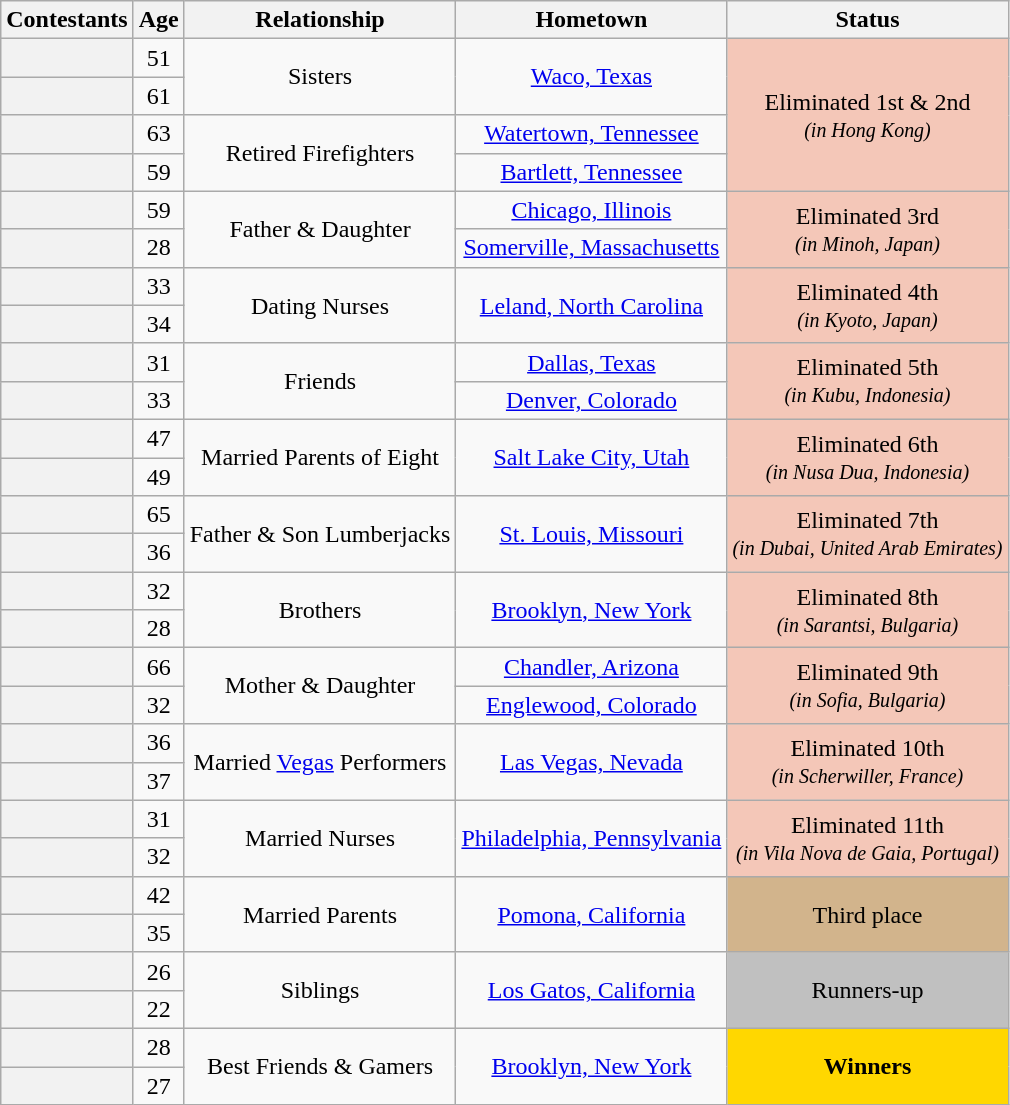<table class="wikitable sortable" style="text-align:center;">
<tr>
<th scope="col">Contestants</th>
<th scope="col">Age</th>
<th class="unsortable" scope="col">Relationship</th>
<th scope="col" class="unsortable">Hometown</th>
<th scope="col">Status</th>
</tr>
<tr>
<th scope="row"></th>
<td>51</td>
<td rowspan="2">Sisters</td>
<td rowspan="2"><a href='#'>Waco, Texas</a></td>
<td rowspan="4" style="background:#f4c7b8">Eliminated 1st & 2nd<br><small><em>(in Hong Kong)</em></small></td>
</tr>
<tr>
<th scope="row"></th>
<td>61</td>
</tr>
<tr>
<th scope="row"></th>
<td>63</td>
<td rowspan="2">Retired Firefighters</td>
<td><a href='#'>Watertown, Tennessee</a></td>
</tr>
<tr>
<th scope="row"></th>
<td>59</td>
<td><a href='#'>Bartlett, Tennessee</a></td>
</tr>
<tr>
<th scope="row"></th>
<td>59</td>
<td rowspan="2">Father & Daughter</td>
<td><a href='#'>Chicago, Illinois</a></td>
<td rowspan="2" style="background:#f4c7b8">Eliminated 3rd<br><small><em>(in Minoh, Japan)</em></small></td>
</tr>
<tr>
<th scope="row"></th>
<td>28</td>
<td><a href='#'>Somerville, Massachusetts</a></td>
</tr>
<tr>
<th scope="row"></th>
<td>33</td>
<td rowspan="2">Dating Nurses</td>
<td rowspan="2"><a href='#'>Leland, North Carolina</a></td>
<td rowspan="2" style="background:#f4c7b8">Eliminated 4th<br><small><em>(in Kyoto, Japan)</em></small></td>
</tr>
<tr>
<th scope="row"></th>
<td>34</td>
</tr>
<tr>
<th scope="row"></th>
<td>31</td>
<td rowspan="2">Friends</td>
<td><a href='#'>Dallas, Texas</a></td>
<td rowspan="2" style="background:#f4c7b8">Eliminated 5th<br><small><em>(in Kubu, Indonesia)</em></small></td>
</tr>
<tr>
<th scope="row"></th>
<td>33</td>
<td><a href='#'>Denver, Colorado</a></td>
</tr>
<tr>
<th scope="row"></th>
<td>47</td>
<td rowspan="2">Married Parents of Eight</td>
<td rowspan="2"><a href='#'>Salt Lake City, Utah</a></td>
<td rowspan="2" style="background:#f4c7b8">Eliminated 6th<br><small><em> (in Nusa Dua, Indonesia)</em></small></td>
</tr>
<tr>
<th scope="row"></th>
<td>49</td>
</tr>
<tr>
<th scope="row"></th>
<td>65</td>
<td rowspan="2">Father & Son Lumberjacks</td>
<td rowspan="2"><a href='#'>St. Louis, Missouri</a></td>
<td rowspan="2" style="background:#f4c7b8">Eliminated 7th<br><small><em> (in Dubai, United Arab Emirates)</em></small></td>
</tr>
<tr>
<th scope="row"></th>
<td>36</td>
</tr>
<tr>
<th scope="row"></th>
<td>32</td>
<td rowspan="2">Brothers</td>
<td rowspan="2"><a href='#'>Brooklyn, New York</a></td>
<td rowspan="2" style="background:#f4c7b8">Eliminated 8th<br><small><em> (in Sarantsi, Bulgaria)</em></small></td>
</tr>
<tr>
<th scope="row"></th>
<td>28</td>
</tr>
<tr>
<th scope="row"></th>
<td>66</td>
<td rowspan="2">Mother & Daughter</td>
<td><a href='#'>Chandler, Arizona</a></td>
<td rowspan="2" style="background:#f4c7b8">Eliminated 9th<br><small><em> (in Sofia, Bulgaria)</em></small></td>
</tr>
<tr>
<th scope="row"></th>
<td>32</td>
<td><a href='#'>Englewood, Colorado</a></td>
</tr>
<tr>
<th scope="row"></th>
<td>36</td>
<td rowspan="2">Married <a href='#'>Vegas</a> Performers</td>
<td rowspan="2"><a href='#'>Las Vegas, Nevada</a></td>
<td rowspan="2" style="background:#f4c7b8">Eliminated 10th<br><small><em> (in Scherwiller, France)</em></small></td>
</tr>
<tr>
<th scope="row"></th>
<td>37</td>
</tr>
<tr>
<th scope="row"></th>
<td>31</td>
<td rowspan="2">Married Nurses</td>
<td rowspan="2"><a href='#'>Philadelphia, Pennsylvania</a></td>
<td rowspan="2" style="background:#f4c7b8">Eliminated 11th <br><small><em> (in Vila Nova de Gaia, Portugal)</em></small></td>
</tr>
<tr>
<th scope="row"></th>
<td>32</td>
</tr>
<tr>
<th scope="row"></th>
<td>42</td>
<td rowspan="2">Married Parents</td>
<td rowspan="2"><a href='#'>Pomona, California</a></td>
<td rowspan="2"  bgcolor="tan">Third place</td>
</tr>
<tr>
<th scope="row"></th>
<td>35</td>
</tr>
<tr>
<th scope="row"></th>
<td>26</td>
<td rowspan="2">Siblings</td>
<td rowspan="2"><a href='#'>Los Gatos, California</a></td>
<td rowspan="2"  bgcolor="silver">Runners-up</td>
</tr>
<tr>
<th scope="row"></th>
<td>22</td>
</tr>
<tr>
<th scope="row"></th>
<td>28</td>
<td rowspan="2">Best Friends & Gamers</td>
<td rowspan="2"><a href='#'>Brooklyn, New York</a></td>
<td rowspan="2"  bgcolor="gold"><strong>Winners</strong></td>
</tr>
<tr>
<th scope="row"></th>
<td>27</td>
</tr>
</table>
